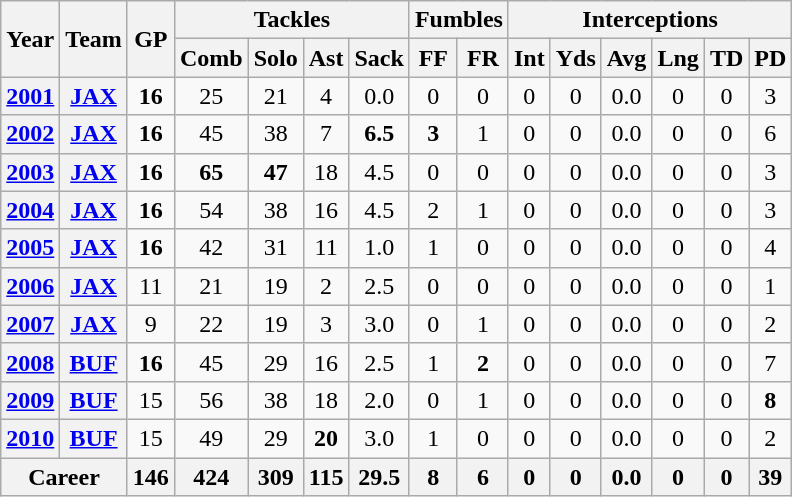<table class="wikitable" style="text-align:center">
<tr>
<th rowspan="2">Year</th>
<th rowspan="2">Team</th>
<th rowspan="2">GP</th>
<th colspan="4">Tackles</th>
<th colspan="2">Fumbles</th>
<th colspan="6">Interceptions</th>
</tr>
<tr>
<th>Comb</th>
<th>Solo</th>
<th>Ast</th>
<th>Sack</th>
<th>FF</th>
<th>FR</th>
<th>Int</th>
<th>Yds</th>
<th>Avg</th>
<th>Lng</th>
<th>TD</th>
<th>PD</th>
</tr>
<tr>
<th><a href='#'>2001</a></th>
<th><a href='#'>JAX</a></th>
<td><strong>16</strong></td>
<td>25</td>
<td>21</td>
<td>4</td>
<td>0.0</td>
<td>0</td>
<td>0</td>
<td>0</td>
<td>0</td>
<td>0.0</td>
<td>0</td>
<td>0</td>
<td>3</td>
</tr>
<tr>
<th><a href='#'>2002</a></th>
<th><a href='#'>JAX</a></th>
<td><strong>16</strong></td>
<td>45</td>
<td>38</td>
<td>7</td>
<td><strong>6.5</strong></td>
<td><strong>3</strong></td>
<td>1</td>
<td>0</td>
<td>0</td>
<td>0.0</td>
<td>0</td>
<td>0</td>
<td>6</td>
</tr>
<tr>
<th><a href='#'>2003</a></th>
<th><a href='#'>JAX</a></th>
<td><strong>16</strong></td>
<td><strong>65</strong></td>
<td><strong>47</strong></td>
<td>18</td>
<td>4.5</td>
<td>0</td>
<td>0</td>
<td>0</td>
<td>0</td>
<td>0.0</td>
<td>0</td>
<td>0</td>
<td>3</td>
</tr>
<tr>
<th><a href='#'>2004</a></th>
<th><a href='#'>JAX</a></th>
<td><strong>16</strong></td>
<td>54</td>
<td>38</td>
<td>16</td>
<td>4.5</td>
<td>2</td>
<td>1</td>
<td>0</td>
<td>0</td>
<td>0.0</td>
<td>0</td>
<td>0</td>
<td>3</td>
</tr>
<tr>
<th><a href='#'>2005</a></th>
<th><a href='#'>JAX</a></th>
<td><strong>16</strong></td>
<td>42</td>
<td>31</td>
<td>11</td>
<td>1.0</td>
<td>1</td>
<td>0</td>
<td>0</td>
<td>0</td>
<td>0.0</td>
<td>0</td>
<td>0</td>
<td>4</td>
</tr>
<tr>
<th><a href='#'>2006</a></th>
<th><a href='#'>JAX</a></th>
<td>11</td>
<td>21</td>
<td>19</td>
<td>2</td>
<td>2.5</td>
<td>0</td>
<td>0</td>
<td>0</td>
<td>0</td>
<td>0.0</td>
<td>0</td>
<td>0</td>
<td>1</td>
</tr>
<tr>
<th><a href='#'>2007</a></th>
<th><a href='#'>JAX</a></th>
<td>9</td>
<td>22</td>
<td>19</td>
<td>3</td>
<td>3.0</td>
<td>0</td>
<td>1</td>
<td>0</td>
<td>0</td>
<td>0.0</td>
<td>0</td>
<td>0</td>
<td>2</td>
</tr>
<tr>
<th><a href='#'>2008</a></th>
<th><a href='#'>BUF</a></th>
<td><strong>16</strong></td>
<td>45</td>
<td>29</td>
<td>16</td>
<td>2.5</td>
<td>1</td>
<td><strong>2</strong></td>
<td>0</td>
<td>0</td>
<td>0.0</td>
<td>0</td>
<td>0</td>
<td>7</td>
</tr>
<tr>
<th><a href='#'>2009</a></th>
<th><a href='#'>BUF</a></th>
<td>15</td>
<td>56</td>
<td>38</td>
<td>18</td>
<td>2.0</td>
<td>0</td>
<td>1</td>
<td>0</td>
<td>0</td>
<td>0.0</td>
<td>0</td>
<td>0</td>
<td><strong>8</strong></td>
</tr>
<tr>
<th><a href='#'>2010</a></th>
<th><a href='#'>BUF</a></th>
<td>15</td>
<td>49</td>
<td>29</td>
<td><strong>20</strong></td>
<td>3.0</td>
<td>1</td>
<td>0</td>
<td>0</td>
<td>0</td>
<td>0.0</td>
<td>0</td>
<td>0</td>
<td>2</td>
</tr>
<tr>
<th colspan="2">Career</th>
<th>146</th>
<th>424</th>
<th>309</th>
<th>115</th>
<th>29.5</th>
<th>8</th>
<th>6</th>
<th>0</th>
<th>0</th>
<th>0.0</th>
<th>0</th>
<th>0</th>
<th>39</th>
</tr>
</table>
